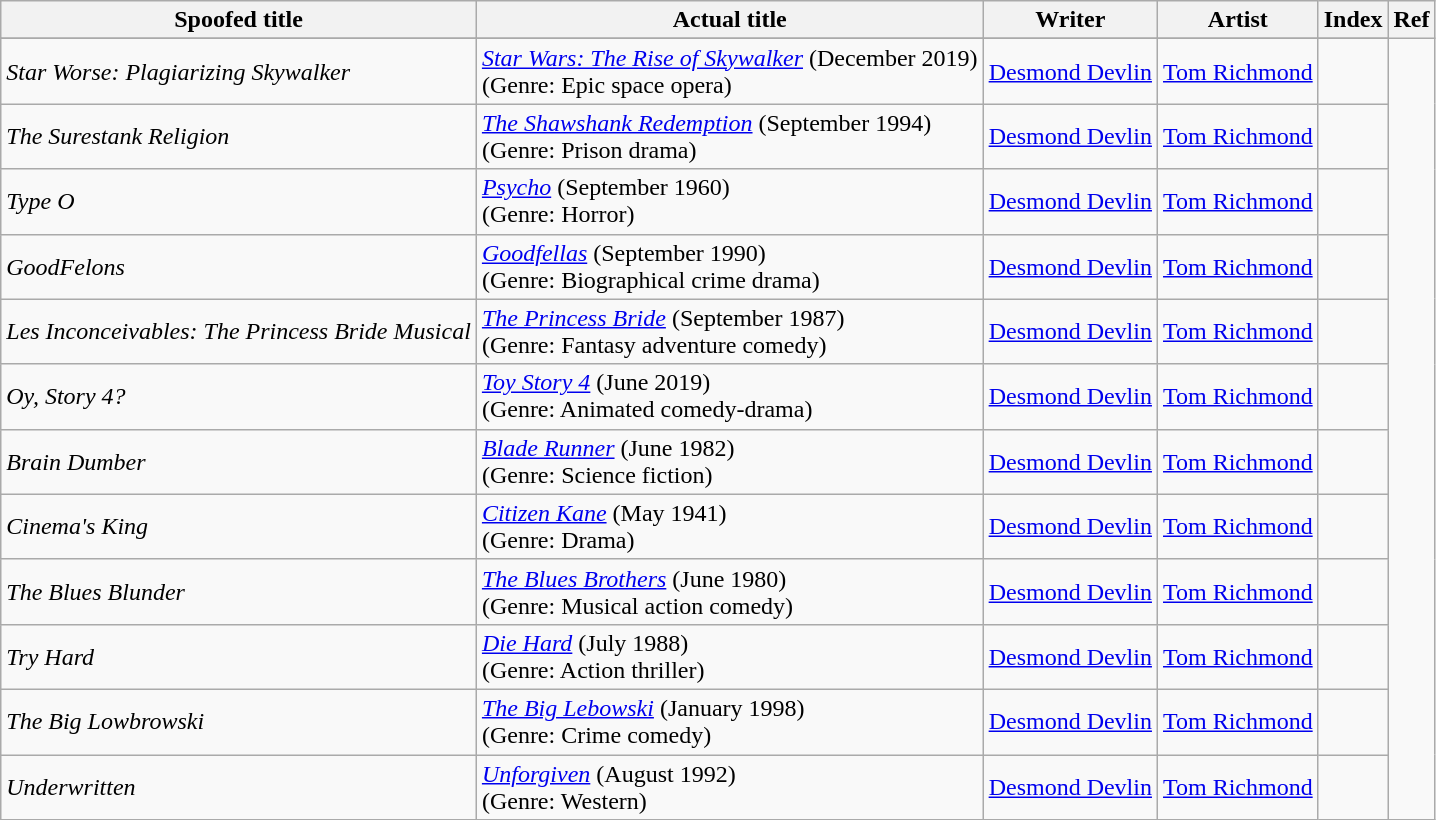<table class="wikitable sortable">
<tr>
<th><strong>Spoofed title</strong></th>
<th><strong>Actual title</strong></th>
<th><strong>Writer</strong></th>
<th><strong>Artist</strong></th>
<th><strong>Index</strong></th>
<th><strong>Ref</strong></th>
</tr>
<tr>
</tr>
<tr>
<td><em>Star Worse: Plagiarizing Skywalker</em></td>
<td><em><a href='#'>Star Wars: The Rise of Skywalker</a></em> (December 2019)<br>(Genre: Epic space opera)</td>
<td><a href='#'>Desmond Devlin</a></td>
<td><a href='#'>Tom Richmond</a></td>
<td></td>
</tr>
<tr>
<td><em>The Surestank Religion</em></td>
<td><em><a href='#'>The Shawshank Redemption</a></em> (September 1994)<br>(Genre: Prison drama)</td>
<td><a href='#'>Desmond Devlin</a></td>
<td><a href='#'>Tom Richmond</a></td>
<td></td>
</tr>
<tr>
<td><em>Type O</em></td>
<td><em><a href='#'>Psycho</a></em> (September 1960)<br>(Genre: Horror)</td>
<td><a href='#'>Desmond Devlin</a></td>
<td><a href='#'>Tom Richmond</a></td>
<td></td>
</tr>
<tr>
<td><em>GoodFelons</em></td>
<td><em><a href='#'>Goodfellas</a></em> (September 1990)<br>(Genre: Biographical crime drama)</td>
<td><a href='#'>Desmond Devlin</a></td>
<td><a href='#'>Tom Richmond</a></td>
<td></td>
</tr>
<tr>
<td><em>Les Inconceivables: The Princess Bride Musical</em></td>
<td><em><a href='#'>The Princess Bride</a></em> (September 1987)<br>(Genre: Fantasy adventure comedy)</td>
<td><a href='#'>Desmond Devlin</a></td>
<td><a href='#'>Tom Richmond</a></td>
<td></td>
</tr>
<tr>
<td><em>Oy, Story 4?</em></td>
<td><em><a href='#'>Toy Story 4</a></em> (June 2019)<br>(Genre: Animated comedy-drama)</td>
<td><a href='#'>Desmond Devlin</a></td>
<td><a href='#'>Tom Richmond</a></td>
<td></td>
</tr>
<tr>
<td><em>Brain Dumber</em></td>
<td><em><a href='#'>Blade Runner</a></em> (June 1982)<br>(Genre: Science fiction)</td>
<td><a href='#'>Desmond Devlin</a></td>
<td><a href='#'>Tom Richmond</a></td>
<td></td>
</tr>
<tr>
<td><em>Cinema's King</em></td>
<td><em><a href='#'>Citizen Kane</a></em> (May 1941)<br>(Genre: Drama)</td>
<td><a href='#'>Desmond Devlin</a></td>
<td><a href='#'>Tom Richmond</a></td>
<td></td>
</tr>
<tr>
<td><em>The Blues Blunder</em></td>
<td><em><a href='#'>The Blues Brothers</a></em> (June 1980)<br>(Genre: Musical action comedy)</td>
<td><a href='#'>Desmond Devlin</a></td>
<td><a href='#'>Tom Richmond</a></td>
<td></td>
</tr>
<tr>
<td><em>Try Hard</em></td>
<td><em><a href='#'>Die Hard</a></em> (July 1988)<br>(Genre: Action thriller)</td>
<td><a href='#'>Desmond Devlin</a></td>
<td><a href='#'>Tom Richmond</a></td>
<td></td>
</tr>
<tr>
<td><em>The Big Lowbrowski</em></td>
<td><em><a href='#'>The Big Lebowski</a></em> (January 1998)<br>(Genre: Crime comedy)</td>
<td><a href='#'>Desmond Devlin</a></td>
<td><a href='#'>Tom Richmond</a></td>
<td></td>
</tr>
<tr>
<td><em>Underwritten</em></td>
<td><em><a href='#'>Unforgiven</a></em> (August 1992)<br>(Genre: Western)</td>
<td><a href='#'>Desmond Devlin</a></td>
<td><a href='#'>Tom Richmond</a></td>
<td></td>
</tr>
</table>
